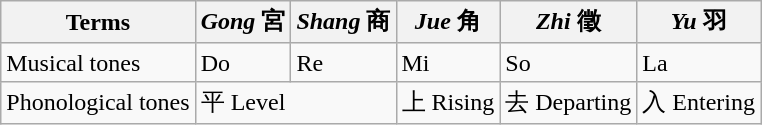<table class="wikitable">
<tr>
<th>Terms</th>
<th><em>Gong</em> 宮</th>
<th><em>Shang</em> 商</th>
<th><em>Jue</em> 角</th>
<th><em>Zhi</em> 徵</th>
<th><em>Yu</em> 羽</th>
</tr>
<tr>
<td>Musical tones</td>
<td>Do</td>
<td>Re</td>
<td>Mi</td>
<td>So</td>
<td>La</td>
</tr>
<tr>
<td>Phonological tones</td>
<td colspan="2">平 Level</td>
<td>上 Rising</td>
<td>去 Departing</td>
<td>入 Entering</td>
</tr>
</table>
